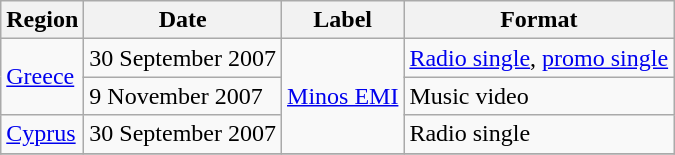<table class="sortable wikitable">
<tr>
<th>Region</th>
<th>Date</th>
<th>Label</th>
<th>Format</th>
</tr>
<tr>
<td rowspan="2"><a href='#'>Greece</a></td>
<td>30 September 2007</td>
<td rowspan="3"><a href='#'>Minos EMI</a></td>
<td><a href='#'>Radio single</a>, <a href='#'>promo single</a></td>
</tr>
<tr>
<td>9 November 2007</td>
<td>Music video</td>
</tr>
<tr>
<td><a href='#'>Cyprus</a></td>
<td>30 September 2007</td>
<td>Radio single</td>
</tr>
<tr>
</tr>
</table>
